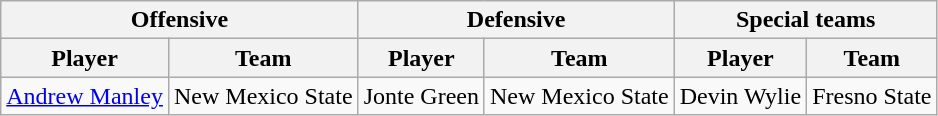<table class="wikitable">
<tr>
<th colspan="2">Offensive</th>
<th colspan="2">Defensive</th>
<th colspan="2">Special teams</th>
</tr>
<tr>
<th>Player</th>
<th>Team</th>
<th>Player</th>
<th>Team</th>
<th>Player</th>
<th>Team</th>
</tr>
<tr>
<td><a href='#'>Andrew Manley</a></td>
<td>New Mexico State</td>
<td>Jonte Green</td>
<td>New Mexico State</td>
<td>Devin Wylie</td>
<td>Fresno State</td>
</tr>
</table>
